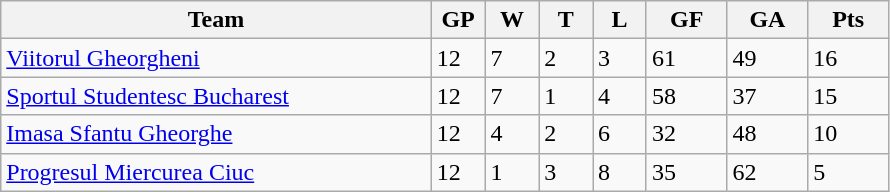<table class="wikitable">
<tr>
<th width="40%">Team</th>
<th width="5%">GP</th>
<th width="5%">W</th>
<th width="5%">T</th>
<th width="5%">L</th>
<th width="7.5%">GF</th>
<th width="7.5%">GA</th>
<th width="7.5%">Pts</th>
</tr>
<tr>
<td><a href='#'>Viitorul Gheorgheni</a></td>
<td>12</td>
<td>7</td>
<td>2</td>
<td>3</td>
<td>61</td>
<td>49</td>
<td>16</td>
</tr>
<tr>
<td><a href='#'>Sportul Studentesc Bucharest</a></td>
<td>12</td>
<td>7</td>
<td>1</td>
<td>4</td>
<td>58</td>
<td>37</td>
<td>15</td>
</tr>
<tr>
<td><a href='#'>Imasa Sfantu Gheorghe</a></td>
<td>12</td>
<td>4</td>
<td>2</td>
<td>6</td>
<td>32</td>
<td>48</td>
<td>10</td>
</tr>
<tr>
<td><a href='#'>Progresul Miercurea Ciuc</a></td>
<td>12</td>
<td>1</td>
<td>3</td>
<td>8</td>
<td>35</td>
<td>62</td>
<td>5</td>
</tr>
</table>
